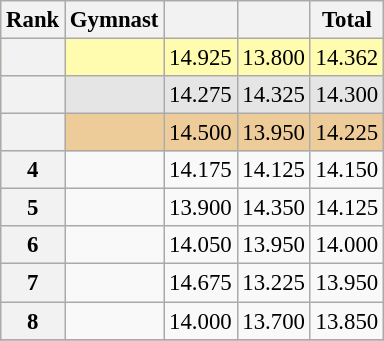<table class="wikitable sortable" style="text-align:center; font-size:95%">
<tr>
<th scope=col>Rank</th>
<th scope=col>Gymnast</th>
<th scope=col></th>
<th scope=col></th>
<th scope=col>Total</th>
</tr>
<tr bgcolor=fffcaf>
<th scope=row style="text-align:center"></th>
<td align=left></td>
<td>14.925</td>
<td>13.800</td>
<td>14.362</td>
</tr>
<tr bgcolor=e5e5e5>
<th scope=row style="text-align:center"></th>
<td align=left></td>
<td>14.275</td>
<td>14.325</td>
<td>14.300</td>
</tr>
<tr bgcolor=eecc99>
<th scope=row style="text-align:center"></th>
<td align=left></td>
<td>14.500</td>
<td>13.950</td>
<td>14.225</td>
</tr>
<tr>
<th scope=row style="text-align:center">4</th>
<td align=left></td>
<td>14.175</td>
<td>14.125</td>
<td>14.150</td>
</tr>
<tr>
<th scope=row style="text-align:center">5</th>
<td align=left></td>
<td>13.900</td>
<td>14.350</td>
<td>14.125</td>
</tr>
<tr>
<th scope=row style="text-align:center">6</th>
<td align=left></td>
<td>14.050</td>
<td>13.950</td>
<td>14.000</td>
</tr>
<tr>
<th scope=row style="text-align:center">7</th>
<td align=left></td>
<td>14.675</td>
<td>13.225</td>
<td>13.950</td>
</tr>
<tr>
<th scope=row style="text-align:center">8</th>
<td align=left></td>
<td>14.000</td>
<td>13.700</td>
<td>13.850</td>
</tr>
<tr>
</tr>
</table>
